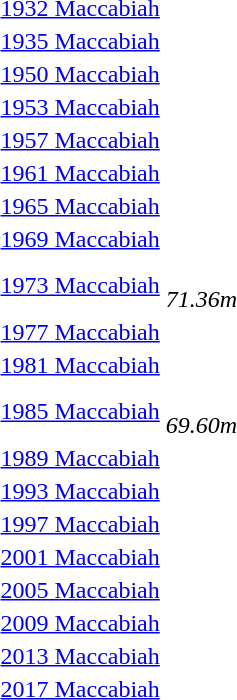<table>
<tr valign="top">
<td><a href='#'>1932 Maccabiah</a></td>
<td></td>
<td></td>
<td></td>
</tr>
<tr>
<td><a href='#'>1935 Maccabiah</a></td>
<td></td>
<td></td>
<td></td>
</tr>
<tr>
<td><a href='#'>1950 Maccabiah</a></td>
<td></td>
<td></td>
<td></td>
</tr>
<tr>
<td><a href='#'>1953 Maccabiah</a></td>
<td></td>
<td></td>
<td></td>
</tr>
<tr>
<td><a href='#'>1957 Maccabiah</a></td>
<td></td>
<td></td>
<td></td>
</tr>
<tr>
<td><a href='#'>1961 Maccabiah</a></td>
<td></td>
<td></td>
<td></td>
</tr>
<tr>
<td><a href='#'>1965 Maccabiah</a></td>
<td></td>
<td></td>
<td></td>
</tr>
<tr>
<td><a href='#'>1969 Maccabiah</a></td>
<td></td>
<td></td>
<td></td>
</tr>
<tr>
<td><a href='#'>1973 Maccabiah</a></td>
<td><br><em>71.36m</em></td>
<td></td>
<td></td>
</tr>
<tr>
<td><a href='#'>1977 Maccabiah</a></td>
<td></td>
<td></td>
<td></td>
</tr>
<tr>
<td><a href='#'>1981 Maccabiah</a></td>
<td></td>
<td></td>
<td></td>
</tr>
<tr>
<td><a href='#'>1985 Maccabiah</a></td>
<td><br><em>69.60m</em></td>
<td></td>
<td></td>
</tr>
<tr>
<td><a href='#'>1989 Maccabiah</a></td>
<td></td>
<td></td>
<td></td>
</tr>
<tr>
<td><a href='#'>1993 Maccabiah</a></td>
<td></td>
<td></td>
<td></td>
</tr>
<tr>
<td><a href='#'>1997 Maccabiah</a></td>
<td></td>
<td></td>
<td></td>
</tr>
<tr>
<td><a href='#'>2001 Maccabiah</a></td>
<td></td>
<td></td>
<td></td>
</tr>
<tr>
<td><a href='#'>2005 Maccabiah</a></td>
<td></td>
<td></td>
<td></td>
</tr>
<tr>
<td><a href='#'>2009 Maccabiah</a></td>
<td></td>
<td></td>
<td></td>
</tr>
<tr>
<td><a href='#'>2013 Maccabiah</a></td>
<td></td>
<td></td>
<td></td>
</tr>
<tr>
<td><a href='#'>2017 Maccabiah</a></td>
<td></td>
<td></td>
<td></td>
</tr>
</table>
